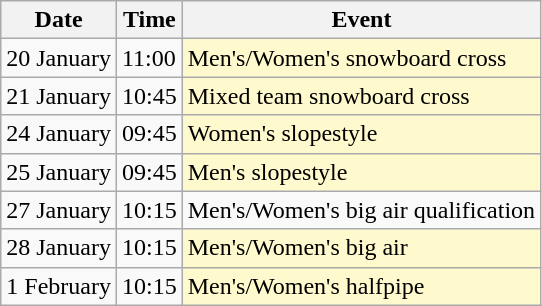<table class=wikitable>
<tr>
<th>Date</th>
<th>Time</th>
<th>Event</th>
</tr>
<tr>
<td>20 January</td>
<td>11:00</td>
<td style="background:lemonchiffon">Men's/Women's snowboard cross</td>
</tr>
<tr>
<td>21 January</td>
<td>10:45</td>
<td style="background:lemonchiffon">Mixed team snowboard cross</td>
</tr>
<tr>
<td>24 January</td>
<td>09:45</td>
<td style="background:lemonchiffon">Women's slopestyle</td>
</tr>
<tr>
<td>25 January</td>
<td>09:45</td>
<td style="background:lemonchiffon">Men's slopestyle</td>
</tr>
<tr>
<td>27 January</td>
<td>10:15</td>
<td>Men's/Women's big air qualification</td>
</tr>
<tr>
<td>28 January</td>
<td>10:15</td>
<td style="background:lemonchiffon">Men's/Women's big air</td>
</tr>
<tr>
<td>1 February</td>
<td>10:15</td>
<td style="background:lemonchiffon">Men's/Women's halfpipe</td>
</tr>
</table>
